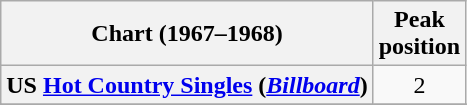<table class="wikitable sortable plainrowheaders">
<tr>
<th align="left">Chart (1967–1968)</th>
<th align="center">Peak<br>position</th>
</tr>
<tr>
<th scope= "row">US <a href='#'>Hot Country Singles</a> (<em><a href='#'>Billboard</a></em>)</th>
<td align="center">2</td>
</tr>
<tr>
</tr>
<tr>
</tr>
<tr>
</tr>
<tr>
</tr>
</table>
